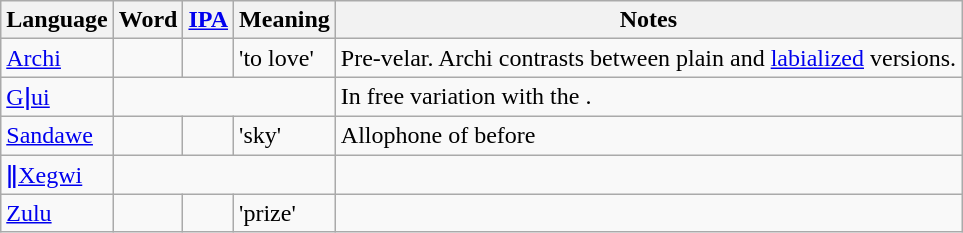<table class="wikitable">
<tr>
<th>Language</th>
<th>Word</th>
<th><a href='#'>IPA</a></th>
<th>Meaning</th>
<th>Notes</th>
</tr>
<tr>
<td><a href='#'>Archi</a></td>
<td></td>
<td></td>
<td>'to love'</td>
<td>Pre-velar. Archi contrasts between plain and <a href='#'>labialized</a> versions.</td>
</tr>
<tr>
<td><a href='#'>Gǀui</a></td>
<td colspan="3"></td>
<td>In free variation with the .</td>
</tr>
<tr>
<td><a href='#'>Sandawe</a></td>
<td></td>
<td></td>
<td>'sky'</td>
<td>Allophone of  before </td>
</tr>
<tr>
<td><a href='#'>ǁXegwi</a></td>
<td colspan="3"></td>
<td></td>
</tr>
<tr>
<td><a href='#'>Zulu</a></td>
<td></td>
<td></td>
<td>'prize'</td>
<td></td>
</tr>
</table>
